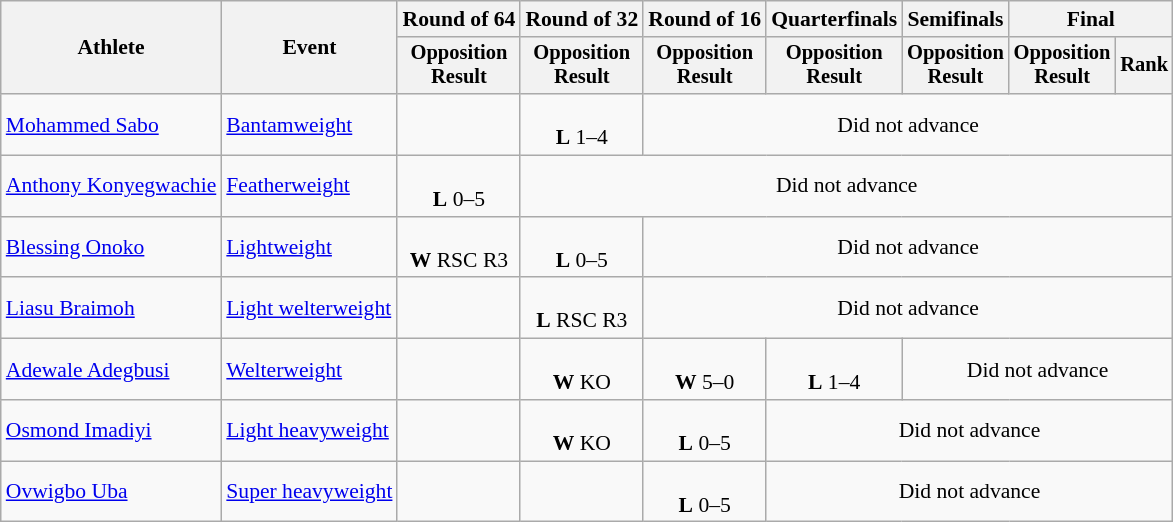<table class="wikitable" style="font-size:90%">
<tr>
<th rowspan="2">Athlete</th>
<th rowspan="2">Event</th>
<th>Round of 64</th>
<th>Round of 32</th>
<th>Round of 16</th>
<th>Quarterfinals</th>
<th>Semifinals</th>
<th colspan=2>Final</th>
</tr>
<tr style="font-size:95%">
<th>Opposition<br>Result</th>
<th>Opposition<br>Result</th>
<th>Opposition<br>Result</th>
<th>Opposition<br>Result</th>
<th>Opposition<br>Result</th>
<th>Opposition<br>Result</th>
<th>Rank</th>
</tr>
<tr align=center>
<td align=left><a href='#'>Mohammed Sabo</a></td>
<td align=left><a href='#'>Bantamweight</a></td>
<td></td>
<td><br><strong>L</strong> 1–4</td>
<td colspan=5>Did not advance</td>
</tr>
<tr align=center>
<td align=left><a href='#'>Anthony Konyegwachie</a></td>
<td align=left><a href='#'>Featherweight</a></td>
<td><br><strong>L</strong> 0–5</td>
<td colspan=6>Did not advance</td>
</tr>
<tr align=center>
<td align=left><a href='#'>Blessing Onoko</a></td>
<td align=left><a href='#'>Lightweight</a></td>
<td><br><strong>W</strong> RSC R3</td>
<td><br><strong>L</strong> 0–5</td>
<td colspan=5>Did not advance</td>
</tr>
<tr align=center>
<td align=left><a href='#'>Liasu Braimoh</a></td>
<td align=left><a href='#'>Light welterweight</a></td>
<td></td>
<td><br><strong>L</strong> RSC R3</td>
<td colspan=5>Did not advance</td>
</tr>
<tr align=center>
<td align=left><a href='#'>Adewale Adegbusi</a></td>
<td align=left><a href='#'>Welterweight</a></td>
<td></td>
<td><br><strong>W</strong> KO</td>
<td><br><strong>W</strong> 5–0</td>
<td><br><strong>L</strong> 1–4</td>
<td colspan=3>Did not advance</td>
</tr>
<tr align=center>
<td align=left><a href='#'>Osmond Imadiyi</a></td>
<td align=left><a href='#'>Light heavyweight</a></td>
<td></td>
<td><br><strong>W</strong> KO</td>
<td><br><strong>L</strong> 0–5</td>
<td colspan=4>Did not advance</td>
</tr>
<tr align=center>
<td align=left><a href='#'>Ovwigbo Uba</a></td>
<td align=left><a href='#'>Super heavyweight</a></td>
<td></td>
<td></td>
<td><br><strong>L</strong> 0–5</td>
<td colspan=4>Did not advance</td>
</tr>
</table>
